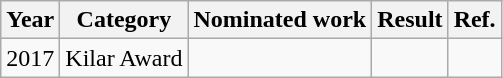<table class="wikitable">
<tr>
<th>Year</th>
<th>Category</th>
<th>Nominated work</th>
<th>Result</th>
<th>Ref.</th>
</tr>
<tr>
<td>2017</td>
<td>Kilar Award</td>
<td></td>
<td></td>
<td align="center"></td>
</tr>
</table>
